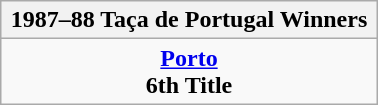<table class="wikitable" style="text-align: center; margin: 0 auto; width: 20%">
<tr>
<th>1987–88 Taça de Portugal Winners</th>
</tr>
<tr>
<td><strong><a href='#'>Porto</a></strong><br><strong>6th Title</strong></td>
</tr>
</table>
